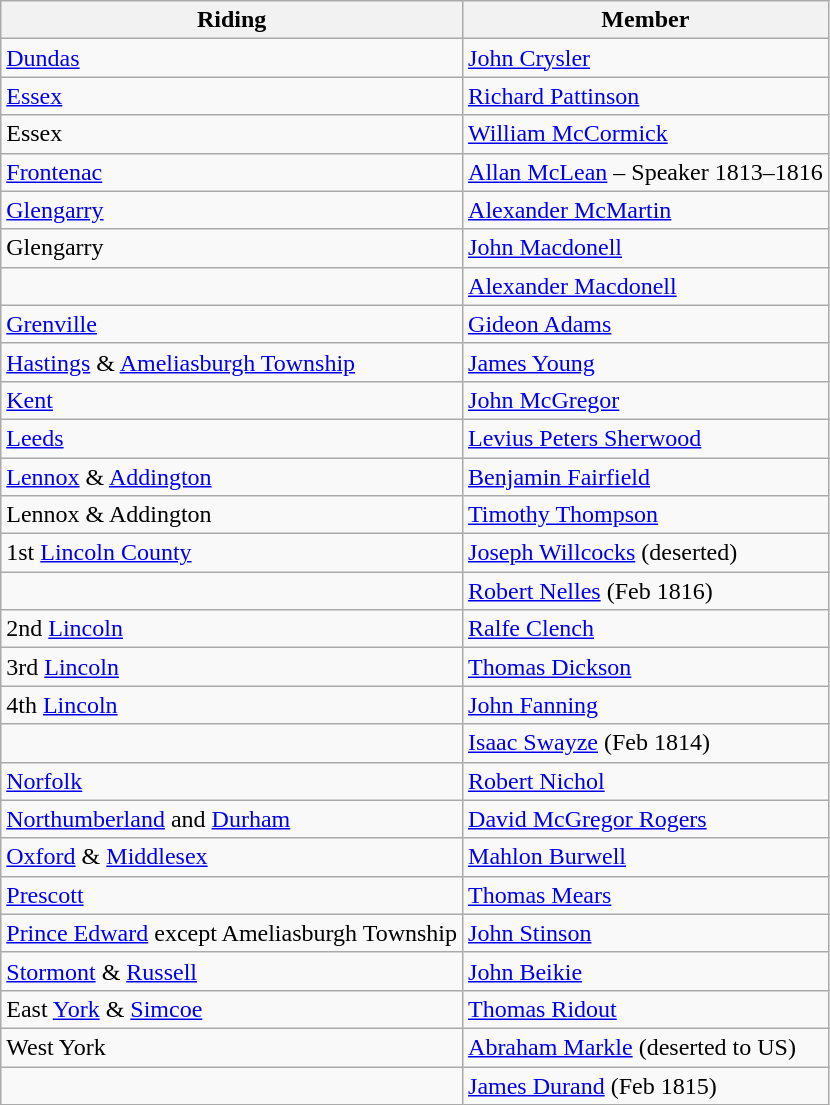<table class="wikitable">
<tr>
<th>Riding</th>
<th>Member</th>
</tr>
<tr>
<td><a href='#'>Dundas</a></td>
<td><a href='#'>John Crysler</a></td>
</tr>
<tr>
<td><a href='#'>Essex</a></td>
<td><a href='#'>Richard Pattinson</a></td>
</tr>
<tr>
<td>Essex</td>
<td><a href='#'>William McCormick</a></td>
</tr>
<tr>
<td><a href='#'>Frontenac</a></td>
<td><a href='#'>Allan McLean</a> – Speaker 1813–1816</td>
</tr>
<tr>
<td><a href='#'>Glengarry</a></td>
<td><a href='#'>Alexander McMartin</a></td>
</tr>
<tr>
<td>Glengarry</td>
<td><a href='#'>John Macdonell</a></td>
</tr>
<tr>
<td></td>
<td><a href='#'>Alexander Macdonell</a></td>
</tr>
<tr>
<td><a href='#'>Grenville</a></td>
<td><a href='#'>Gideon Adams</a></td>
</tr>
<tr>
<td><a href='#'>Hastings</a> & <a href='#'>Ameliasburgh Township</a></td>
<td><a href='#'>James Young</a></td>
</tr>
<tr>
<td><a href='#'>Kent</a></td>
<td><a href='#'>John McGregor</a></td>
</tr>
<tr>
<td><a href='#'>Leeds</a></td>
<td><a href='#'>Levius Peters Sherwood</a></td>
</tr>
<tr>
<td><a href='#'>Lennox</a> & <a href='#'>Addington</a></td>
<td><a href='#'>Benjamin Fairfield</a></td>
</tr>
<tr>
<td>Lennox & Addington</td>
<td><a href='#'>Timothy Thompson</a></td>
</tr>
<tr>
<td>1st <a href='#'>Lincoln County</a></td>
<td><a href='#'>Joseph Willcocks</a> (deserted)</td>
</tr>
<tr>
<td></td>
<td><a href='#'>Robert Nelles</a> (Feb 1816)</td>
</tr>
<tr>
<td>2nd <a href='#'>Lincoln</a></td>
<td><a href='#'>Ralfe Clench</a></td>
</tr>
<tr>
<td>3rd <a href='#'>Lincoln</a></td>
<td><a href='#'>Thomas Dickson</a></td>
</tr>
<tr>
<td>4th <a href='#'>Lincoln</a></td>
<td><a href='#'>John Fanning</a></td>
</tr>
<tr>
<td></td>
<td><a href='#'>Isaac Swayze</a> (Feb 1814)</td>
</tr>
<tr>
<td><a href='#'>Norfolk</a></td>
<td><a href='#'>Robert Nichol</a></td>
</tr>
<tr>
<td><a href='#'>Northumberland</a> and <a href='#'>Durham</a></td>
<td><a href='#'>David McGregor Rogers</a></td>
</tr>
<tr>
<td><a href='#'>Oxford</a> & <a href='#'>Middlesex</a></td>
<td><a href='#'>Mahlon Burwell</a></td>
</tr>
<tr>
<td><a href='#'>Prescott</a></td>
<td><a href='#'>Thomas Mears</a></td>
</tr>
<tr>
<td><a href='#'>Prince Edward</a> except Ameliasburgh Township</td>
<td><a href='#'>John Stinson</a></td>
</tr>
<tr>
<td><a href='#'>Stormont</a> & <a href='#'>Russell</a></td>
<td><a href='#'>John Beikie</a></td>
</tr>
<tr>
<td>East <a href='#'>York</a> & <a href='#'>Simcoe</a></td>
<td><a href='#'>Thomas Ridout</a></td>
</tr>
<tr>
<td>West York</td>
<td><a href='#'>Abraham Markle</a> (deserted to US)</td>
</tr>
<tr>
<td></td>
<td><a href='#'>James Durand</a> (Feb 1815)</td>
</tr>
</table>
